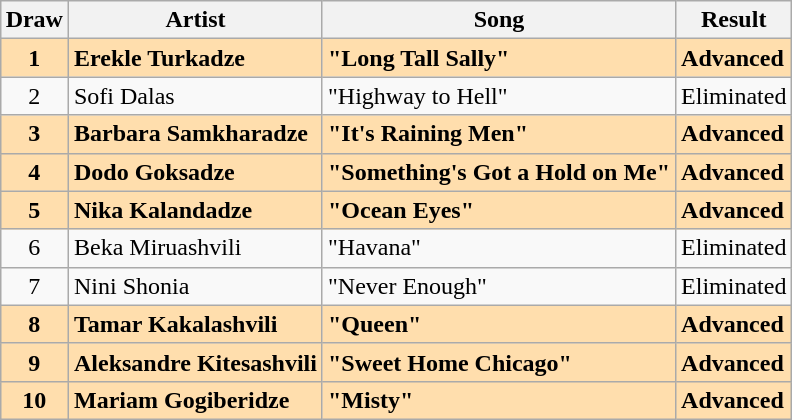<table class="sortable wikitable" style="margin: 1em auto 1em auto; text-align:center;">
<tr>
<th>Draw</th>
<th>Artist</th>
<th>Song</th>
<th>Result</th>
</tr>
<tr style="font-weight:bold; background:navajowhite;">
<td>1</td>
<td align="left">Erekle Turkadze</td>
<td align="left">"Long Tall Sally"</td>
<td align="left">Advanced</td>
</tr>
<tr>
<td>2</td>
<td align="left">Sofi Dalas</td>
<td align="left">"Highway to Hell"</td>
<td align="left">Eliminated</td>
</tr>
<tr style="font-weight:bold; background:navajowhite;">
<td>3</td>
<td align="left">Barbara Samkharadze</td>
<td align="left">"It's Raining Men"</td>
<td align="left">Advanced</td>
</tr>
<tr style="font-weight:bold; background:navajowhite;">
<td>4</td>
<td align="left">Dodo Goksadze</td>
<td align="left">"Something's Got a Hold on Me"</td>
<td align="left">Advanced</td>
</tr>
<tr style="font-weight:bold; background:navajowhite;">
<td>5</td>
<td align="left">Nika Kalandadze</td>
<td align="left">"Ocean Eyes"</td>
<td align="left">Advanced</td>
</tr>
<tr>
<td>6</td>
<td align="left">Beka Miruashvili</td>
<td align="left">"Havana"</td>
<td align="left">Eliminated</td>
</tr>
<tr>
<td>7</td>
<td align="left">Nini Shonia</td>
<td align="left">"Never Enough"</td>
<td align="left">Eliminated</td>
</tr>
<tr style="font-weight:bold; background:navajowhite;">
<td>8</td>
<td align="left">Tamar Kakalashvili</td>
<td align="left">"Queen"</td>
<td align="left">Advanced</td>
</tr>
<tr style="font-weight:bold; background:navajowhite;">
<td>9</td>
<td align="left">Aleksandre Kitesashvili</td>
<td align="left">"Sweet Home Chicago"</td>
<td align="left">Advanced</td>
</tr>
<tr style="font-weight:bold; background:navajowhite;">
<td>10</td>
<td align="left">Mariam Gogiberidze</td>
<td align="left">"Misty"</td>
<td align="left">Advanced</td>
</tr>
</table>
